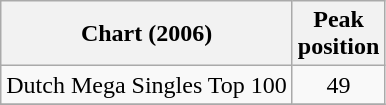<table class="wikitable">
<tr>
<th>Chart (2006)</th>
<th>Peak<br>position</th>
</tr>
<tr>
<td>Dutch Mega Singles Top 100</td>
<td align="center">49</td>
</tr>
<tr>
</tr>
</table>
